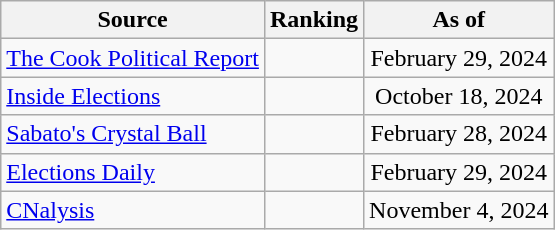<table class="wikitable" style="text-align:center">
<tr>
<th>Source</th>
<th>Ranking</th>
<th>As of</th>
</tr>
<tr>
<td align=left><a href='#'>The Cook Political Report</a></td>
<td></td>
<td>February 29, 2024</td>
</tr>
<tr>
<td align=left><a href='#'>Inside Elections</a></td>
<td></td>
<td>October 18, 2024</td>
</tr>
<tr>
<td align=left><a href='#'>Sabato's Crystal Ball</a></td>
<td></td>
<td>February 28, 2024</td>
</tr>
<tr>
<td align=left><a href='#'>Elections Daily</a></td>
<td></td>
<td>February 29, 2024</td>
</tr>
<tr>
<td align=left><a href='#'>CNalysis</a></td>
<td></td>
<td>November 4, 2024</td>
</tr>
</table>
